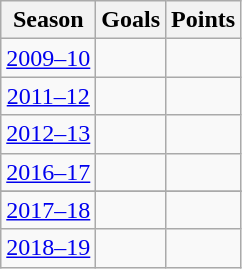<table class="wikitable sortable" style="text-align:center;">
<tr>
<th>Season</th>
<th>Goals</th>
<th>Points</th>
</tr>
<tr>
<td><a href='#'>2009–10</a></td>
<td></td>
<td></td>
</tr>
<tr>
<td><a href='#'>2011–12</a></td>
<td></td>
<td></td>
</tr>
<tr>
<td><a href='#'>2012–13</a></td>
<td></td>
<td></td>
</tr>
<tr>
<td><a href='#'>2016–17</a></td>
<td></td>
<td></td>
</tr>
<tr>
</tr>
<tr>
<td><a href='#'>2017–18</a></td>
<td></td>
<td></td>
</tr>
<tr>
<td><a href='#'>2018–19</a></td>
<td></td>
<td></td>
</tr>
</table>
